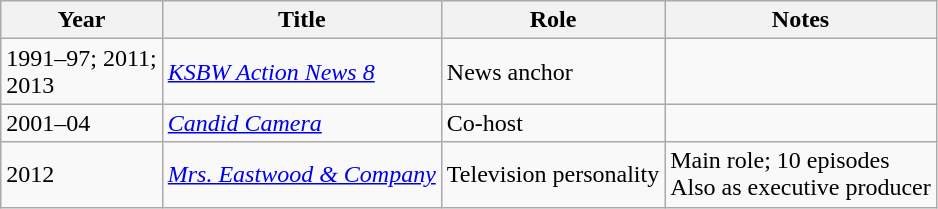<table class="wikitable">
<tr>
<th>Year</th>
<th>Title</th>
<th>Role</th>
<th>Notes</th>
</tr>
<tr>
<td>1991–97; 2011;<br>2013</td>
<td><em><a href='#'>KSBW Action News 8</a></em></td>
<td>News anchor</td>
<td></td>
</tr>
<tr>
<td>2001–04</td>
<td><em><a href='#'>Candid Camera</a></em></td>
<td>Co-host</td>
<td></td>
</tr>
<tr>
<td>2012</td>
<td><em><a href='#'>Mrs. Eastwood & Company</a></em></td>
<td>Television personality</td>
<td>Main role; 10 episodes<br>Also as executive producer</td>
</tr>
</table>
